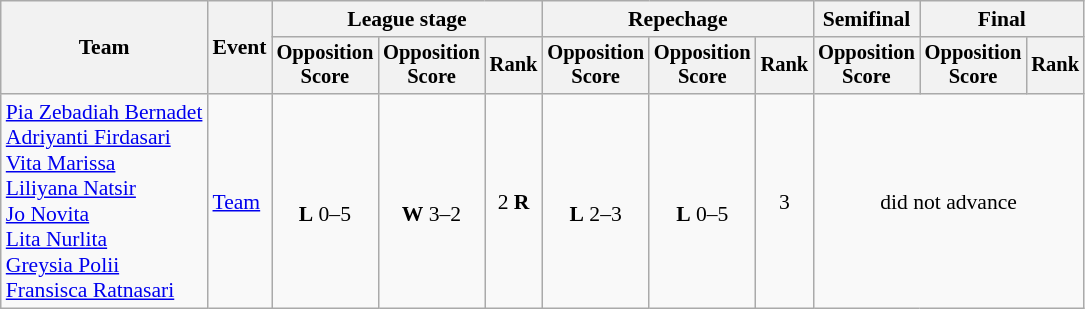<table class="wikitable" style="font-size:90%">
<tr>
<th rowspan=2>Team</th>
<th rowspan=2>Event</th>
<th colspan=3>League stage</th>
<th colspan=3>Repechage</th>
<th>Semifinal</th>
<th colspan=2>Final</th>
</tr>
<tr style="font-size:95%">
<th>Opposition<br>Score</th>
<th>Opposition<br>Score</th>
<th>Rank</th>
<th>Opposition<br>Score</th>
<th>Opposition<br>Score</th>
<th>Rank</th>
<th>Opposition<br>Score</th>
<th>Opposition<br>Score</th>
<th>Rank</th>
</tr>
<tr align=center>
<td align=left><a href='#'>Pia Zebadiah Bernadet</a><br><a href='#'>Adriyanti Firdasari</a><br><a href='#'>Vita Marissa</a><br><a href='#'>Liliyana Natsir</a><br><a href='#'>Jo Novita</a><br><a href='#'>Lita Nurlita</a><br><a href='#'>Greysia Polii</a><br><a href='#'>Fransisca Ratnasari</a></td>
<td align=left rowspan=2><a href='#'>Team</a></td>
<td> <br><strong>L</strong> 0–5</td>
<td> <br><strong>W</strong> 3–2</td>
<td>2 <strong>R</strong></td>
<td> <br><strong>L</strong> 2–3</td>
<td> <br><strong>L</strong> 0–5</td>
<td>3</td>
<td align="center" colspan=3>did not advance</td>
</tr>
</table>
